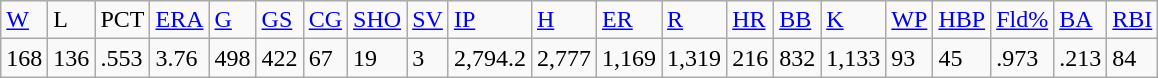<table class="wikitable">
<tr>
<td><a href='#'>W</a></td>
<td>L</td>
<td>PCT</td>
<td><a href='#'>ERA</a></td>
<td><a href='#'>G</a></td>
<td><a href='#'>GS</a></td>
<td><a href='#'>CG</a></td>
<td><a href='#'>SHO</a></td>
<td><a href='#'>SV</a></td>
<td><a href='#'>IP</a></td>
<td><a href='#'>H</a></td>
<td><a href='#'>ER</a></td>
<td><a href='#'>R</a></td>
<td><a href='#'>HR</a></td>
<td><a href='#'>BB</a></td>
<td><a href='#'>K</a></td>
<td><a href='#'>WP</a></td>
<td><a href='#'>HBP</a></td>
<td><a href='#'>Fld%</a></td>
<td><a href='#'>BA</a></td>
<td><a href='#'>RBI</a></td>
</tr>
<tr>
<td>168</td>
<td>136</td>
<td>.553</td>
<td>3.76</td>
<td>498</td>
<td>422</td>
<td>67</td>
<td>19</td>
<td>3</td>
<td>2,794.2</td>
<td>2,777</td>
<td>1,169</td>
<td>1,319</td>
<td>216</td>
<td>832</td>
<td>1,133</td>
<td>93</td>
<td>45</td>
<td>.973</td>
<td>.213</td>
<td>84</td>
</tr>
</table>
